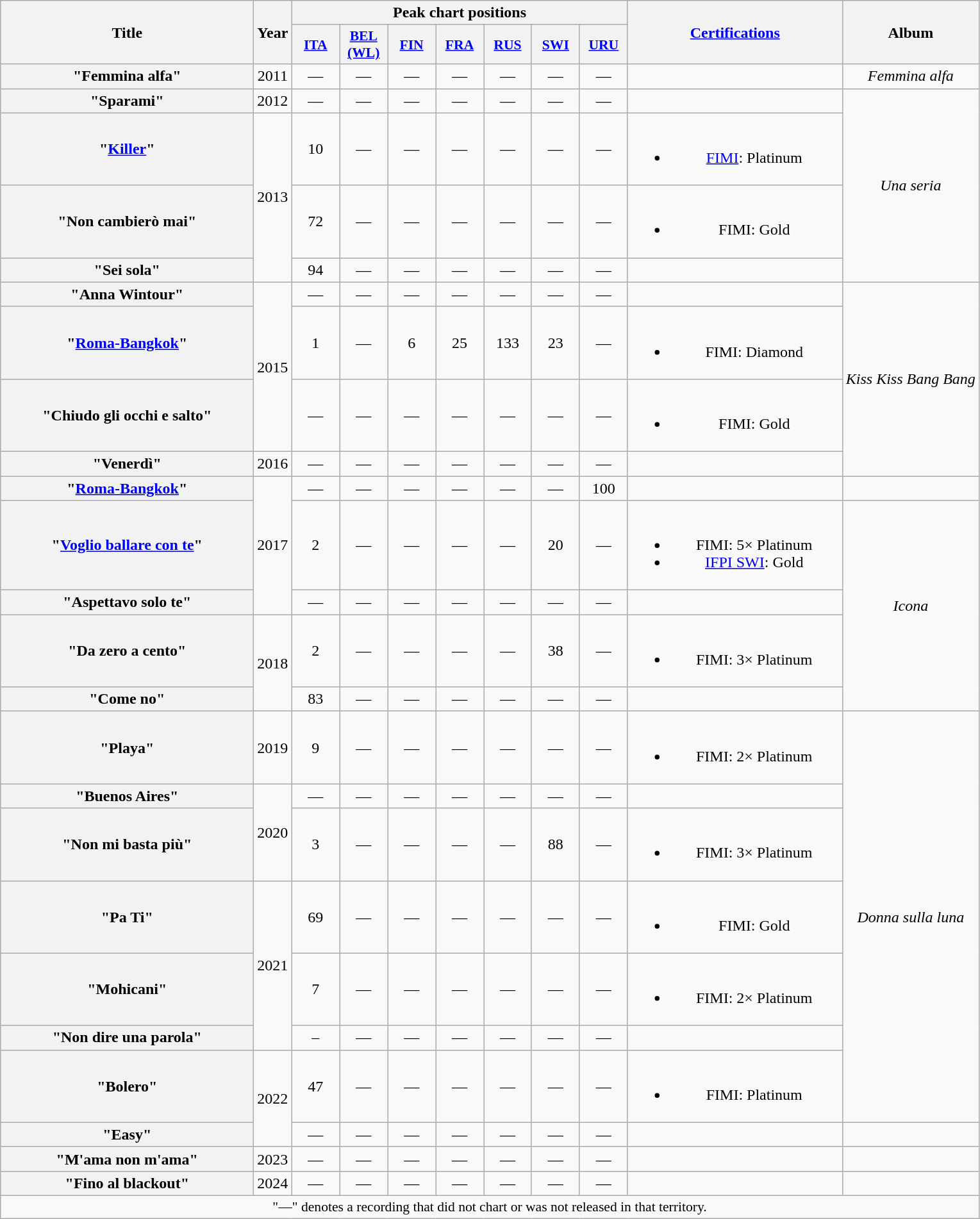<table class="wikitable plainrowheaders" style="text-align:center;">
<tr>
<th scope="col" rowspan="2" style="width:16em;">Title</th>
<th scope="col" rowspan="2">Year</th>
<th scope="col" colspan="7">Peak chart positions</th>
<th scope="col" rowspan="2" style="width:13.5em;"><a href='#'>Certifications</a></th>
<th scope="col" rowspan="2">Album</th>
</tr>
<tr>
<th scope="col" style="width:3em;font-size:90%;"><a href='#'>ITA</a><br></th>
<th scope="col" style="width:3em;font-size:90%;"><a href='#'>BEL<br>(WL)</a><br></th>
<th scope="col" style="width:3em;font-size:90%;"><a href='#'>FIN</a><br></th>
<th scope="col" style="width:3em;font-size:90%;"><a href='#'>FRA</a><br></th>
<th scope="col" style="width:3em;font-size:90%;"><a href='#'>RUS</a><br></th>
<th scope="col" style="width:3em;font-size:90%;"><a href='#'>SWI</a><br></th>
<th scope="col" style="width:3em;font-size:90%;"><a href='#'>URU</a><br></th>
</tr>
<tr>
<th scope="row">"Femmina alfa"</th>
<td>2011</td>
<td>—</td>
<td>—</td>
<td>—</td>
<td>—</td>
<td>—</td>
<td>—</td>
<td>—</td>
<td></td>
<td><em>Femmina alfa</em></td>
</tr>
<tr>
<th scope="row">"Sparami"</th>
<td>2012</td>
<td>—</td>
<td>—</td>
<td>—</td>
<td>—</td>
<td>—</td>
<td>—</td>
<td>—</td>
<td></td>
<td rowspan=4><em>Una seria</em></td>
</tr>
<tr>
<th scope="row">"<a href='#'>Killer</a>"<br></th>
<td rowspan=3>2013</td>
<td>10</td>
<td>—</td>
<td>—</td>
<td>—</td>
<td>—</td>
<td>—</td>
<td>—</td>
<td><br><ul><li><a href='#'>FIMI</a>: Platinum</li></ul></td>
</tr>
<tr>
<th scope="row">"Non cambierò mai"<br></th>
<td>72</td>
<td>—</td>
<td>—</td>
<td>—</td>
<td>—</td>
<td>—</td>
<td>—</td>
<td><br><ul><li>FIMI: Gold</li></ul></td>
</tr>
<tr>
<th scope="row">"Sei sola"<br></th>
<td>94</td>
<td>—</td>
<td>—</td>
<td>—</td>
<td>—</td>
<td>—</td>
<td>—</td>
<td></td>
</tr>
<tr>
<th scope="row">"Anna Wintour"</th>
<td rowspan=3>2015</td>
<td>—</td>
<td>—</td>
<td>—</td>
<td>—</td>
<td>—</td>
<td>—</td>
<td>—</td>
<td></td>
<td rowspan=4><em>Kiss Kiss Bang Bang</em></td>
</tr>
<tr>
<th scope="row">"<a href='#'>Roma-Bangkok</a>"<br></th>
<td>1</td>
<td>—</td>
<td>6</td>
<td>25</td>
<td>133</td>
<td>23</td>
<td>—</td>
<td><br><ul><li>FIMI: Diamond</li></ul></td>
</tr>
<tr>
<th scope="row">"Chiudo gli occhi e salto"<br></th>
<td>—</td>
<td>—</td>
<td>—</td>
<td>—</td>
<td>—</td>
<td>—</td>
<td>—</td>
<td><br><ul><li>FIMI: Gold</li></ul></td>
</tr>
<tr>
<th scope="row">"Venerdì"</th>
<td>2016</td>
<td>—</td>
<td>—</td>
<td>—</td>
<td>—</td>
<td>—</td>
<td>—</td>
<td>—</td>
<td></td>
</tr>
<tr>
<th scope="row">"<a href='#'>Roma-Bangkok</a>"<br></th>
<td rowspan="3">2017</td>
<td>—</td>
<td>—</td>
<td>—</td>
<td>—</td>
<td>—</td>
<td>—</td>
<td>100</td>
<td></td>
<td></td>
</tr>
<tr>
<th scope="row">"<a href='#'>Voglio ballare con te</a>"<br></th>
<td>2</td>
<td>—</td>
<td>—</td>
<td>—</td>
<td>—</td>
<td>20</td>
<td>—</td>
<td><br><ul><li>FIMI: 5× Platinum</li><li><a href='#'>IFPI SWI</a>: Gold</li></ul></td>
<td rowspan="4"><em>Icona</em></td>
</tr>
<tr>
<th scope="row">"Aspettavo solo te"</th>
<td>—</td>
<td>—</td>
<td>—</td>
<td>—</td>
<td>—</td>
<td>—</td>
<td>—</td>
<td></td>
</tr>
<tr>
<th scope="row">"Da zero a cento"</th>
<td rowspan="2">2018</td>
<td>2</td>
<td>—</td>
<td>—</td>
<td>—</td>
<td>—</td>
<td>38</td>
<td>—</td>
<td><br><ul><li>FIMI: 3× Platinum</li></ul></td>
</tr>
<tr>
<th scope="row">"Come no"</th>
<td>83</td>
<td>—</td>
<td>—</td>
<td>—</td>
<td>—</td>
<td>—</td>
<td>—</td>
<td></td>
</tr>
<tr>
<th scope="row">"Playa"</th>
<td>2019</td>
<td>9</td>
<td>—</td>
<td>—</td>
<td>—</td>
<td>—</td>
<td>—</td>
<td>—</td>
<td><br><ul><li>FIMI: 2× Platinum</li></ul></td>
<td rowspan="7"><em>Donna sulla luna</em></td>
</tr>
<tr>
<th scope="row">"Buenos Aires"</th>
<td rowspan="2">2020</td>
<td>—</td>
<td>—</td>
<td>—</td>
<td>—</td>
<td>—</td>
<td>—</td>
<td>—</td>
<td></td>
</tr>
<tr>
<th scope="row">"Non mi basta più"<br></th>
<td>3</td>
<td>—</td>
<td>—</td>
<td>—</td>
<td>—</td>
<td>88</td>
<td>—</td>
<td><br><ul><li>FIMI: 3× Platinum</li></ul></td>
</tr>
<tr>
<th scope="row">"Pa Ti"<br></th>
<td rowspan="3">2021</td>
<td>69</td>
<td>—</td>
<td>—</td>
<td>—</td>
<td>—</td>
<td>—</td>
<td>—</td>
<td><br><ul><li>FIMI: Gold</li></ul></td>
</tr>
<tr>
<th scope="row">"Mohicani"<br></th>
<td>7</td>
<td>—</td>
<td>—</td>
<td>—</td>
<td>—</td>
<td>—</td>
<td>—</td>
<td><br><ul><li>FIMI: 2× Platinum</li></ul></td>
</tr>
<tr>
<th scope="row">"Non dire una parola"<br></th>
<td>–</td>
<td>—</td>
<td>—</td>
<td>—</td>
<td>—</td>
<td>—</td>
<td>—</td>
<td></td>
</tr>
<tr>
<th scope="row">"Bolero"<br></th>
<td rowspan="2">2022</td>
<td>47</td>
<td>—</td>
<td>—</td>
<td>—</td>
<td>—</td>
<td>—</td>
<td>—</td>
<td><br><ul><li>FIMI: Platinum</li></ul></td>
</tr>
<tr>
<th scope="row">"Easy"</th>
<td>—</td>
<td>—</td>
<td>—</td>
<td>—</td>
<td>—</td>
<td>—</td>
<td>—</td>
<td></td>
<td></td>
</tr>
<tr>
<th scope="row">"M'ama non m'ama"</th>
<td>2023</td>
<td>—</td>
<td>—</td>
<td>—</td>
<td>—</td>
<td>—</td>
<td>—</td>
<td>—</td>
<td></td>
<td></td>
</tr>
<tr>
<th scope="row">"Fino al blackout"</th>
<td>2024</td>
<td>—</td>
<td>—</td>
<td>—</td>
<td>—</td>
<td>—</td>
<td>—</td>
<td>—</td>
<td></td>
<td></td>
</tr>
<tr>
<td colspan="14" style="font-size:90%">"—" denotes a recording that did not chart or was not released in that territory.</td>
</tr>
</table>
